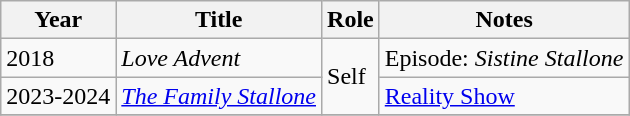<table class="wikitable">
<tr>
<th>Year</th>
<th>Title</th>
<th>Role</th>
<th>Notes</th>
</tr>
<tr>
<td>2018</td>
<td><em>Love Advent</em></td>
<td rowspan="2">Self</td>
<td>Episode: <em>Sistine Stallone</em></td>
</tr>
<tr>
<td>2023-2024</td>
<td><em><a href='#'>The Family Stallone</a></em></td>
<td><a href='#'>Reality Show</a></td>
</tr>
<tr>
</tr>
</table>
